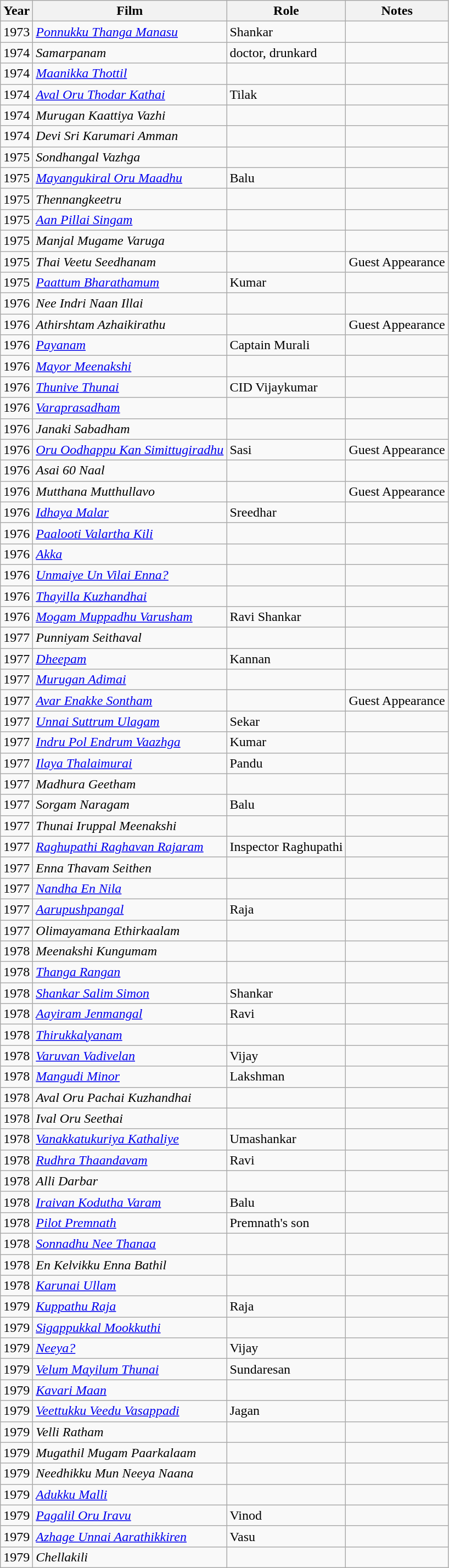<table class="wikitable">
<tr>
<th>Year</th>
<th>Film</th>
<th>Role</th>
<th>Notes</th>
</tr>
<tr>
<td>1973</td>
<td><em><a href='#'>Ponnukku Thanga Manasu</a></em></td>
<td>Shankar</td>
<td></td>
</tr>
<tr>
<td>1974</td>
<td><em>Samarpanam</em></td>
<td>doctor, drunkard</td>
<td></td>
</tr>
<tr>
<td>1974</td>
<td><em><a href='#'>Maanikka Thottil</a></em></td>
<td></td>
<td></td>
</tr>
<tr>
<td>1974</td>
<td><em><a href='#'>Aval Oru Thodar Kathai</a></em></td>
<td>Tilak</td>
<td></td>
</tr>
<tr>
<td>1974</td>
<td><em>Murugan Kaattiya Vazhi</em></td>
<td></td>
<td></td>
</tr>
<tr>
<td>1974</td>
<td><em>Devi Sri Karumari Amman</em></td>
<td></td>
<td></td>
</tr>
<tr>
<td>1975</td>
<td><em>Sondhangal Vazhga</em></td>
<td></td>
<td></td>
</tr>
<tr>
<td>1975</td>
<td><em><a href='#'>Mayangukiral Oru Maadhu</a></em></td>
<td>Balu</td>
<td></td>
</tr>
<tr>
<td>1975</td>
<td><em>Thennangkeetru</em></td>
<td></td>
<td></td>
</tr>
<tr>
<td>1975</td>
<td><em><a href='#'>Aan Pillai Singam</a></em></td>
<td></td>
<td></td>
</tr>
<tr>
<td>1975</td>
<td><em>Manjal Mugame Varuga</em></td>
<td></td>
<td></td>
</tr>
<tr>
<td>1975</td>
<td><em>Thai Veetu Seedhanam</em></td>
<td></td>
<td>Guest Appearance</td>
</tr>
<tr>
<td>1975</td>
<td><em><a href='#'>Paattum Bharathamum</a></em></td>
<td>Kumar</td>
<td></td>
</tr>
<tr>
<td>1976</td>
<td><em>Nee Indri Naan Illai</em></td>
<td></td>
<td></td>
</tr>
<tr>
<td>1976</td>
<td><em>Athirshtam Azhaikirathu</em></td>
<td></td>
<td>Guest Appearance</td>
</tr>
<tr>
<td>1976</td>
<td><em><a href='#'>Payanam</a></em></td>
<td>Captain Murali</td>
<td></td>
</tr>
<tr>
<td>1976</td>
<td><em><a href='#'>Mayor Meenakshi</a></em></td>
<td></td>
<td></td>
</tr>
<tr>
<td>1976</td>
<td><em><a href='#'>Thunive Thunai</a></em></td>
<td>CID Vijaykumar</td>
<td></td>
</tr>
<tr>
<td>1976</td>
<td><em><a href='#'>Varaprasadham</a></em></td>
<td></td>
<td></td>
</tr>
<tr>
<td>1976</td>
<td><em>Janaki Sabadham</em></td>
<td></td>
<td></td>
</tr>
<tr>
<td>1976</td>
<td><em><a href='#'>Oru Oodhappu Kan Simittugiradhu</a></em></td>
<td>Sasi</td>
<td>Guest Appearance</td>
</tr>
<tr>
<td>1976</td>
<td><em>Asai 60 Naal</em></td>
<td></td>
<td></td>
</tr>
<tr>
<td>1976</td>
<td><em>Mutthana Mutthullavo</em></td>
<td></td>
<td>Guest Appearance</td>
</tr>
<tr>
<td>1976</td>
<td><em><a href='#'>Idhaya Malar</a></em></td>
<td>Sreedhar</td>
<td></td>
</tr>
<tr>
<td>1976</td>
<td><em><a href='#'>Paalooti Valartha Kili</a></em></td>
<td></td>
<td></td>
</tr>
<tr>
<td>1976</td>
<td><em><a href='#'>Akka</a></em></td>
<td></td>
<td></td>
</tr>
<tr>
<td>1976</td>
<td><em><a href='#'>Unmaiye Un Vilai Enna?</a></em></td>
<td></td>
<td></td>
</tr>
<tr>
<td>1976</td>
<td><em><a href='#'>Thayilla Kuzhandhai</a></em></td>
<td></td>
<td></td>
</tr>
<tr>
<td>1976</td>
<td><em><a href='#'>Mogam Muppadhu Varusham</a></em></td>
<td>Ravi Shankar</td>
<td></td>
</tr>
<tr>
<td>1977</td>
<td><em>Punniyam Seithaval</em></td>
<td></td>
<td></td>
</tr>
<tr>
<td>1977</td>
<td><em><a href='#'>Dheepam</a></em></td>
<td>Kannan</td>
<td></td>
</tr>
<tr>
<td>1977</td>
<td><em><a href='#'>Murugan Adimai</a></em></td>
<td></td>
<td></td>
</tr>
<tr>
<td>1977</td>
<td><em><a href='#'>Avar Enakke Sontham</a></em></td>
<td></td>
<td>Guest Appearance</td>
</tr>
<tr>
<td>1977</td>
<td><em><a href='#'>Unnai Suttrum Ulagam</a></em></td>
<td>Sekar</td>
<td></td>
</tr>
<tr>
<td>1977</td>
<td><em><a href='#'>Indru Pol Endrum Vaazhga</a></em></td>
<td>Kumar</td>
<td></td>
</tr>
<tr>
<td>1977</td>
<td><em><a href='#'>Ilaya Thalaimurai</a></em></td>
<td>Pandu</td>
<td></td>
</tr>
<tr>
<td>1977</td>
<td><em>Madhura Geetham</em></td>
<td></td>
<td></td>
</tr>
<tr>
<td>1977</td>
<td><em>Sorgam Naragam</em></td>
<td>Balu</td>
<td></td>
</tr>
<tr>
<td>1977</td>
<td><em>Thunai Iruppal Meenakshi</em></td>
<td></td>
<td></td>
</tr>
<tr>
<td>1977</td>
<td><em><a href='#'>Raghupathi Raghavan Rajaram</a></em></td>
<td>Inspector Raghupathi</td>
<td></td>
</tr>
<tr>
<td>1977</td>
<td><em>Enna Thavam Seithen</em></td>
<td></td>
<td></td>
</tr>
<tr>
<td>1977</td>
<td><em><a href='#'>Nandha En Nila</a></em></td>
<td></td>
<td></td>
</tr>
<tr>
<td>1977</td>
<td><em><a href='#'>Aarupushpangal</a></em></td>
<td>Raja</td>
<td></td>
</tr>
<tr>
<td>1977</td>
<td><em>Olimayamana Ethirkaalam</em></td>
<td></td>
<td></td>
</tr>
<tr>
<td>1978</td>
<td><em>Meenakshi Kungumam</em></td>
<td></td>
<td></td>
</tr>
<tr>
<td>1978</td>
<td><em><a href='#'>Thanga Rangan</a></em></td>
<td></td>
<td></td>
</tr>
<tr>
<td>1978</td>
<td><em><a href='#'>Shankar Salim Simon</a></em></td>
<td>Shankar</td>
<td></td>
</tr>
<tr>
<td>1978</td>
<td><em><a href='#'>Aayiram Jenmangal</a></em></td>
<td>Ravi</td>
<td></td>
</tr>
<tr>
<td>1978</td>
<td><em><a href='#'>Thirukkalyanam</a></em></td>
<td></td>
<td></td>
</tr>
<tr>
<td>1978</td>
<td><em><a href='#'>Varuvan Vadivelan</a></em></td>
<td>Vijay</td>
<td></td>
</tr>
<tr>
<td>1978</td>
<td><em><a href='#'>Mangudi Minor</a></em></td>
<td>Lakshman</td>
<td></td>
</tr>
<tr>
<td>1978</td>
<td><em>Aval Oru Pachai Kuzhandhai</em></td>
<td></td>
<td></td>
</tr>
<tr>
<td>1978</td>
<td><em>Ival Oru Seethai</em></td>
<td></td>
<td></td>
</tr>
<tr>
<td>1978</td>
<td><em><a href='#'>Vanakkatukuriya Kathaliye</a></em></td>
<td>Umashankar</td>
<td></td>
</tr>
<tr>
<td>1978</td>
<td><em><a href='#'>Rudhra Thaandavam</a></em></td>
<td>Ravi</td>
<td></td>
</tr>
<tr>
<td>1978</td>
<td><em>Alli Darbar</em></td>
<td></td>
<td></td>
</tr>
<tr>
<td>1978</td>
<td><em><a href='#'>Iraivan Kodutha Varam</a></em></td>
<td>Balu</td>
<td></td>
</tr>
<tr>
<td>1978</td>
<td><em><a href='#'>Pilot Premnath</a></em></td>
<td>Premnath's son</td>
<td></td>
</tr>
<tr>
<td>1978</td>
<td><em><a href='#'>Sonnadhu Nee Thanaa</a></em></td>
<td></td>
<td></td>
</tr>
<tr>
<td>1978</td>
<td><em>En Kelvikku Enna Bathil</em></td>
<td></td>
<td></td>
</tr>
<tr>
<td>1978</td>
<td><em><a href='#'>Karunai Ullam</a></em></td>
<td></td>
<td></td>
</tr>
<tr>
<td>1979</td>
<td><em><a href='#'>Kuppathu Raja</a></em></td>
<td>Raja</td>
<td></td>
</tr>
<tr>
<td>1979</td>
<td><em><a href='#'>Sigappukkal Mookkuthi</a></em></td>
<td></td>
<td></td>
</tr>
<tr>
<td>1979</td>
<td><em><a href='#'>Neeya?</a></em></td>
<td>Vijay</td>
<td></td>
</tr>
<tr>
<td>1979</td>
<td><em><a href='#'>Velum Mayilum Thunai</a></em></td>
<td>Sundaresan</td>
<td></td>
</tr>
<tr>
<td>1979</td>
<td><em><a href='#'>Kavari Maan</a></em></td>
<td></td>
<td></td>
</tr>
<tr>
<td>1979</td>
<td><em><a href='#'>Veettukku Veedu Vasappadi</a></em></td>
<td>Jagan</td>
<td></td>
</tr>
<tr>
<td>1979</td>
<td><em>Velli Ratham</em></td>
<td></td>
<td></td>
</tr>
<tr>
<td>1979</td>
<td><em>Mugathil Mugam Paarkalaam</em></td>
<td></td>
<td></td>
</tr>
<tr>
<td>1979</td>
<td><em>Needhikku Mun Neeya Naana</em></td>
<td></td>
<td></td>
</tr>
<tr>
<td>1979</td>
<td><em><a href='#'>Adukku Malli</a></em></td>
<td></td>
<td></td>
</tr>
<tr>
<td>1979</td>
<td><em><a href='#'>Pagalil Oru Iravu</a></em></td>
<td>Vinod</td>
<td></td>
</tr>
<tr>
<td>1979</td>
<td><em><a href='#'>Azhage Unnai Aarathikkiren</a></em></td>
<td>Vasu</td>
<td></td>
</tr>
<tr>
<td>1979</td>
<td><em>Chellakili</em></td>
<td></td>
<td></td>
</tr>
</table>
